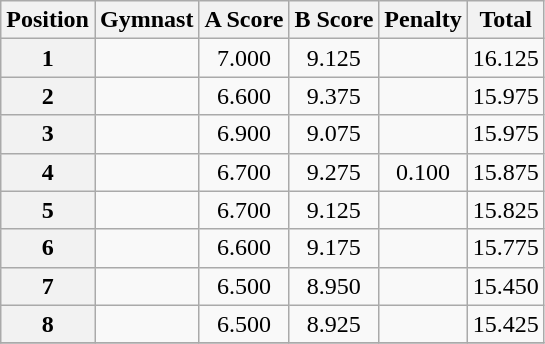<table class="wikitable sortable" style="text-align:center;">
<tr>
<th>Position</th>
<th>Gymnast</th>
<th>A Score</th>
<th>B Score</th>
<th>Penalty</th>
<th>Total</th>
</tr>
<tr>
<th>1</th>
<td align="left"></td>
<td>7.000</td>
<td>9.125</td>
<td></td>
<td>16.125</td>
</tr>
<tr>
<th>2</th>
<td align="left"></td>
<td>6.600</td>
<td>9.375</td>
<td></td>
<td>15.975</td>
</tr>
<tr>
<th>3</th>
<td align="left"></td>
<td>6.900</td>
<td>9.075</td>
<td></td>
<td>15.975</td>
</tr>
<tr>
<th>4</th>
<td align="left"></td>
<td>6.700</td>
<td>9.275</td>
<td>0.100</td>
<td>15.875</td>
</tr>
<tr>
<th>5</th>
<td align="left"></td>
<td>6.700</td>
<td>9.125</td>
<td></td>
<td>15.825</td>
</tr>
<tr>
<th>6</th>
<td align="left"></td>
<td>6.600</td>
<td>9.175</td>
<td></td>
<td>15.775</td>
</tr>
<tr>
<th>7</th>
<td align="left"></td>
<td>6.500</td>
<td>8.950</td>
<td></td>
<td>15.450</td>
</tr>
<tr>
<th>8</th>
<td align="left"></td>
<td>6.500</td>
<td>8.925</td>
<td></td>
<td>15.425</td>
</tr>
<tr>
</tr>
</table>
